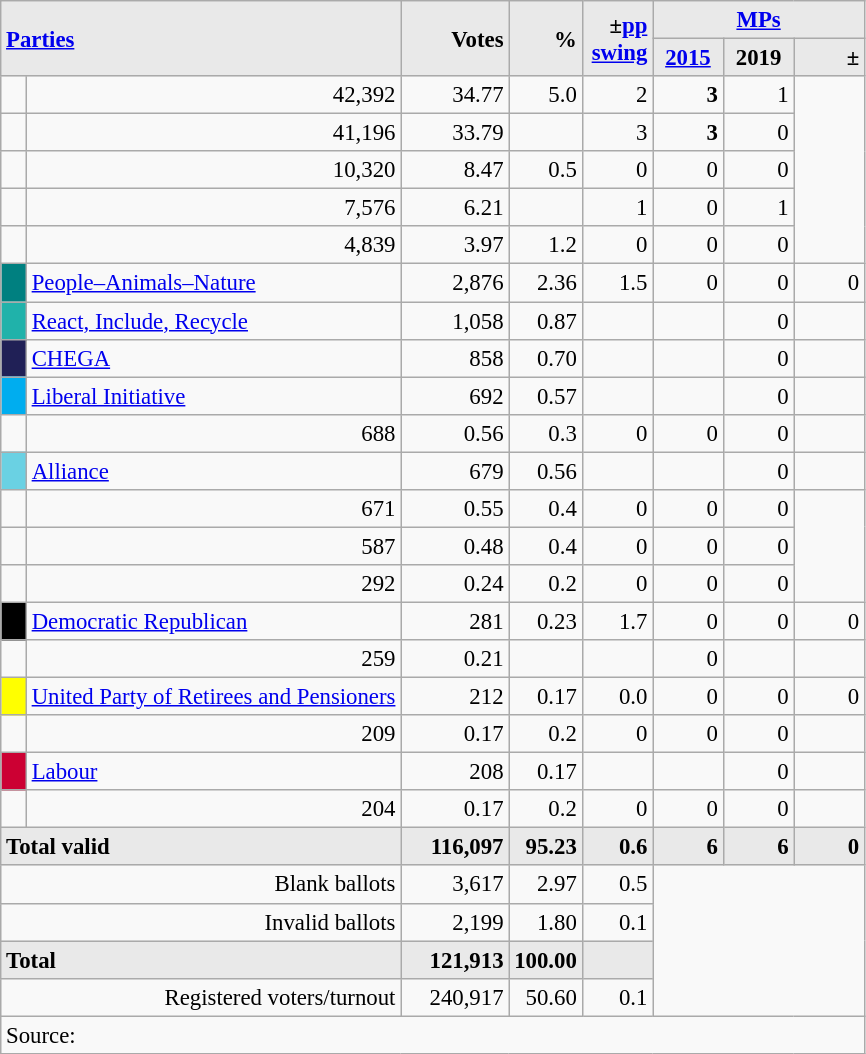<table class="wikitable" style="text-align:right; font-size:95%;">
<tr>
<th rowspan="2" colspan="2" style="background:#e9e9e9; text-align:left;" alignleft><a href='#'>Parties</a></th>
<th rowspan="2" style="background:#e9e9e9; text-align:right;">Votes</th>
<th rowspan="2" style="background:#e9e9e9; text-align:right;">%</th>
<th rowspan="2" style="background:#e9e9e9; text-align:right;">±<a href='#'>pp</a> <a href='#'>swing</a></th>
<th colspan="3" style="background:#e9e9e9; text-align:center;"><a href='#'>MPs</a></th>
</tr>
<tr style="background-color:#E9E9E9">
<th style="background-color:#E9E9E9;text-align:center;"><a href='#'>2015</a></th>
<th style="background-color:#E9E9E9;text-align:center;">2019</th>
<th style="background:#e9e9e9; text-align:right;">±</th>
</tr>
<tr>
<td></td>
<td>42,392</td>
<td>34.77</td>
<td>5.0</td>
<td>2</td>
<td><strong>3</strong></td>
<td>1</td>
</tr>
<tr>
<td></td>
<td>41,196</td>
<td>33.79</td>
<td></td>
<td>3</td>
<td><strong>3</strong></td>
<td>0</td>
</tr>
<tr>
<td></td>
<td>10,320</td>
<td>8.47</td>
<td>0.5</td>
<td>0</td>
<td>0</td>
<td>0</td>
</tr>
<tr>
<td></td>
<td>7,576</td>
<td>6.21</td>
<td></td>
<td>1</td>
<td>0</td>
<td>1</td>
</tr>
<tr>
<td></td>
<td>4,839</td>
<td>3.97</td>
<td>1.2</td>
<td>0</td>
<td>0</td>
<td>0</td>
</tr>
<tr>
<td style="width: 10px" bgcolor="teal" align="center"></td>
<td align="left"><a href='#'>People–Animals–Nature</a></td>
<td>2,876</td>
<td>2.36</td>
<td>1.5</td>
<td>0</td>
<td>0</td>
<td>0</td>
</tr>
<tr>
<td style="width: 10px" bgcolor=LightSeaGreen align="center"></td>
<td align=left><a href='#'>React, Include, Recycle</a></td>
<td>1,058</td>
<td>0.87</td>
<td></td>
<td></td>
<td>0</td>
<td></td>
</tr>
<tr>
<td style="width: 10px" bgcolor="#202056" align="center"></td>
<td align="left"><a href='#'>CHEGA</a></td>
<td>858</td>
<td>0.70</td>
<td></td>
<td></td>
<td>0</td>
<td></td>
</tr>
<tr>
<td style="width: 10px" bgcolor="#00ADEF" align="center"></td>
<td align="left"><a href='#'>Liberal Initiative</a></td>
<td>692</td>
<td>0.57</td>
<td></td>
<td></td>
<td>0</td>
<td></td>
</tr>
<tr>
<td></td>
<td>688</td>
<td>0.56</td>
<td>0.3</td>
<td>0</td>
<td>0</td>
<td>0</td>
</tr>
<tr>
<td style="width: 10px" bgcolor="#6AD1E3" align="center"></td>
<td align="left"><a href='#'>Alliance</a></td>
<td>679</td>
<td>0.56</td>
<td></td>
<td></td>
<td>0</td>
<td></td>
</tr>
<tr>
<td></td>
<td>671</td>
<td>0.55</td>
<td>0.4</td>
<td>0</td>
<td>0</td>
<td>0</td>
</tr>
<tr>
<td></td>
<td>587</td>
<td>0.48</td>
<td>0.4</td>
<td>0</td>
<td>0</td>
<td>0</td>
</tr>
<tr>
<td></td>
<td>292</td>
<td>0.24</td>
<td>0.2</td>
<td>0</td>
<td>0</td>
<td>0</td>
</tr>
<tr>
<td style="width: 10px" bgcolor=black align="center"></td>
<td align=left><a href='#'>Democratic Republican</a></td>
<td>281</td>
<td>0.23</td>
<td>1.7</td>
<td>0</td>
<td>0</td>
<td>0</td>
</tr>
<tr>
<td></td>
<td>259</td>
<td>0.21</td>
<td></td>
<td></td>
<td>0</td>
<td></td>
</tr>
<tr>
<td style="width: 10px" bgcolor=yellow align="center"></td>
<td align=left><a href='#'>United Party of Retirees and Pensioners</a></td>
<td>212</td>
<td>0.17</td>
<td>0.0</td>
<td>0</td>
<td>0</td>
<td>0</td>
</tr>
<tr>
<td></td>
<td>209</td>
<td>0.17</td>
<td>0.2</td>
<td>0</td>
<td>0</td>
<td>0</td>
</tr>
<tr>
<td style="width: 10px" bgcolor=#CC0033 align="center"></td>
<td align=left><a href='#'>Labour</a></td>
<td>208</td>
<td>0.17</td>
<td></td>
<td></td>
<td>0</td>
<td></td>
</tr>
<tr>
<td></td>
<td>204</td>
<td>0.17</td>
<td>0.2</td>
<td>0</td>
<td>0</td>
<td>0</td>
</tr>
<tr>
<td colspan=2 align=left style="background-color:#E9E9E9"><strong>Total valid</strong></td>
<td width="65" align="right" style="background-color:#E9E9E9"><strong>116,097</strong></td>
<td width="40" align="right" style="background-color:#E9E9E9"><strong>95.23</strong></td>
<td width="40" align="right" style="background-color:#E9E9E9"><strong>0.6</strong></td>
<td width="40" align="right" style="background-color:#E9E9E9"><strong>6</strong></td>
<td width="40" align="right" style="background-color:#E9E9E9"><strong>6</strong></td>
<td width="40" align="right" style="background-color:#E9E9E9"><strong>0</strong></td>
</tr>
<tr>
<td colspan=2>Blank ballots</td>
<td>3,617</td>
<td>2.97</td>
<td>0.5</td>
<td colspan=4 rowspan=4></td>
</tr>
<tr>
<td colspan=2>Invalid ballots</td>
<td>2,199</td>
<td>1.80</td>
<td>0.1</td>
</tr>
<tr>
<td colspan=2 width="259" align=left style="background-color:#E9E9E9"><strong>Total</strong></td>
<td width="50" align="right" style="background-color:#E9E9E9"><strong>121,913</strong></td>
<td width="40" align="right" style="background-color:#E9E9E9"><strong>100.00</strong></td>
<td width="40" align="right" style="background-color:#E9E9E9"></td>
</tr>
<tr>
<td colspan=2>Registered voters/turnout</td>
<td>240,917</td>
<td>50.60</td>
<td>0.1</td>
</tr>
<tr>
<td colspan=11 align=left>Source: </td>
</tr>
</table>
